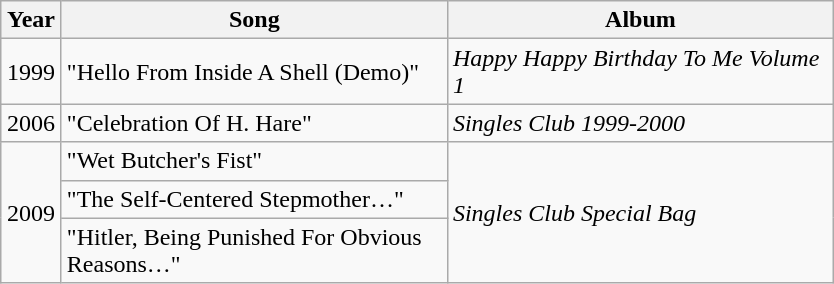<table class="wikitable">
<tr>
<th width="33">Year</th>
<th width="250">Song</th>
<th width="250">Album</th>
</tr>
<tr>
<td align="center">1999</td>
<td>"Hello From Inside A Shell (Demo)"</td>
<td><em>Happy Happy Birthday To Me Volume 1</em></td>
</tr>
<tr>
<td align="center">2006</td>
<td>"Celebration Of H. Hare"</td>
<td><em>Singles Club 1999-2000</em></td>
</tr>
<tr>
<td align="center" rowspan="3">2009</td>
<td>"Wet Butcher's Fist"</td>
<td rowspan="3"><em>Singles Club Special Bag</em></td>
</tr>
<tr>
<td>"The Self-Centered Stepmother…"</td>
</tr>
<tr>
<td>"Hitler, Being Punished For Obvious Reasons…"</td>
</tr>
</table>
